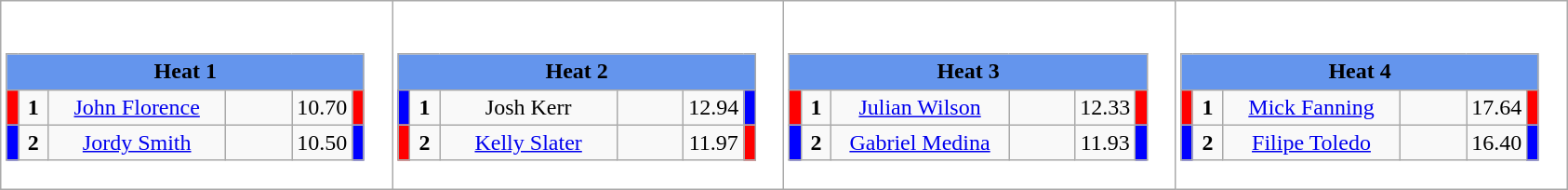<table class="wikitable" style="background:#fff;">
<tr>
<td style="margin: 1em auto;"><div><br><table class="wikitable">
<tr>
<td colspan="6"  style="text-align:center; background:#6495ed;"><strong>Heat 1</strong></td>
</tr>
<tr>
<td style="width:01px; background: #f00;"></td>
<td style="width:14px; text-align:center;"><strong>1</strong></td>
<td style="width:120px; text-align:center;"><a href='#'>John Florence</a></td>
<td style="width:40px; text-align:center;"></td>
<td style="width:20px; text-align:center;">10.70</td>
<td style="width:01px; background: #f00;"></td>
</tr>
<tr>
<td style="width:01px; background: #00f;"></td>
<td style="width:14px; text-align:center;"><strong>2</strong></td>
<td style="width:120px; text-align:center;"><a href='#'>Jordy Smith</a></td>
<td style="width:40px; text-align:center;"></td>
<td style="width:20px; text-align:center;">10.50</td>
<td style="width:01px; background: #00f;"></td>
</tr>
</table>
</div></td>
<td style="margin: 1em auto;"><div><br><table class="wikitable">
<tr>
<td colspan="6"  style="text-align:center; background:#6495ed;"><strong>Heat 2</strong></td>
</tr>
<tr>
<td style="width:01px; background: #00f;"></td>
<td style="width:14px; text-align:center;"><strong>1</strong></td>
<td style="width:120px; text-align:center;">Josh Kerr</td>
<td style="width:40px; text-align:center;"></td>
<td style="width:20px; text-align:center;">12.94</td>
<td style="width:01px; background: #00f;"></td>
</tr>
<tr>
<td style="width:01px; background: #f00;"></td>
<td style="width:14px; text-align:center;"><strong>2</strong></td>
<td style="width:120px; text-align:center;"><a href='#'>Kelly Slater</a></td>
<td style="width:40px; text-align:center;"></td>
<td style="width:20px; text-align:center;">11.97</td>
<td style="width:01px; background: #f00;"></td>
</tr>
</table>
</div></td>
<td style="margin: 1em auto;"><div><br><table class="wikitable">
<tr>
<td colspan="6"  style="text-align:center; background:#6495ed;"><strong>Heat 3</strong></td>
</tr>
<tr>
<td style="width:01px; background: #f00;"></td>
<td style="width:14px; text-align:center;"><strong>1</strong></td>
<td style="width:120px; text-align:center;"><a href='#'>Julian Wilson</a></td>
<td style="width:40px; text-align:center;"></td>
<td style="width:20px; text-align:center;">12.33</td>
<td style="width:01px; background: #f00;"></td>
</tr>
<tr>
<td style="width:01px; background: #00f;"></td>
<td style="width:14px; text-align:center;"><strong>2</strong></td>
<td style="width:120px; text-align:center;"><a href='#'>Gabriel Medina</a></td>
<td style="width:40px; text-align:center;"></td>
<td style="width:20px; text-align:center;">11.93</td>
<td style="width:01px; background: #00f;"></td>
</tr>
</table>
</div></td>
<td style="margin: 1em auto;"><div><br><table class="wikitable">
<tr>
<td colspan="6"  style="text-align:center; background:#6495ed;"><strong>Heat 4</strong></td>
</tr>
<tr>
<td style="width:01px; background: #f00;"></td>
<td style="width:14px; text-align:center;"><strong>1</strong></td>
<td style="width:120px; text-align:center;"><a href='#'>Mick Fanning</a></td>
<td style="width:40px; text-align:center;"></td>
<td style="width:20px; text-align:center;">17.64</td>
<td style="width:01px; background: #f00;"></td>
</tr>
<tr>
<td style="width:01px; background: #00f;"></td>
<td style="width:14px; text-align:center;"><strong>2</strong></td>
<td style="width:120px; text-align:center;"><a href='#'>Filipe Toledo</a></td>
<td style="width:40px; text-align:center;"></td>
<td style="width:20px; text-align:center;">16.40</td>
<td style="width:01px; background: #00f;"></td>
</tr>
</table>
</div></td>
</tr>
</table>
